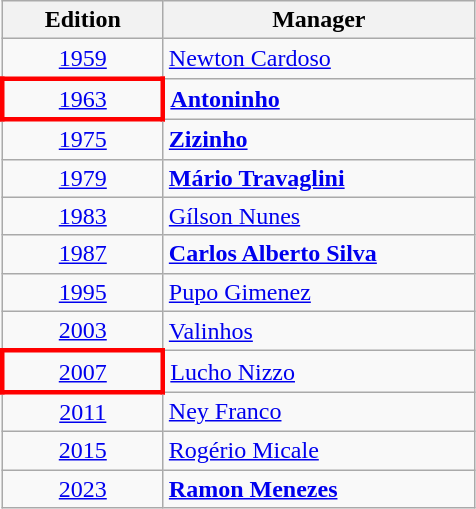<table class="wikitable">
<tr>
<th width=100>Edition</th>
<th width=200>Manager</th>
</tr>
<tr>
<td align=center> <a href='#'>1959</a></td>
<td><a href='#'>Newton Cardoso</a></td>
</tr>
<tr>
<td align=center style="border: 3px solid red"> <a href='#'>1963</a></td>
<td><strong><a href='#'>Antoninho</a></strong></td>
</tr>
<tr>
<td align=center> <a href='#'>1975</a></td>
<td><strong><a href='#'>Zizinho</a></strong></td>
</tr>
<tr>
<td align=center> <a href='#'>1979</a></td>
<td><strong><a href='#'>Mário Travaglini</a></strong></td>
</tr>
<tr>
<td align=center> <a href='#'>1983</a></td>
<td><a href='#'>Gílson Nunes</a></td>
</tr>
<tr>
<td align=center> <a href='#'>1987</a></td>
<td><strong><a href='#'>Carlos Alberto Silva</a></strong></td>
</tr>
<tr>
<td align=center> <a href='#'>1995</a></td>
<td><a href='#'>Pupo Gimenez</a></td>
</tr>
<tr>
<td align=center> <a href='#'>2003</a></td>
<td><a href='#'>Valinhos</a></td>
</tr>
<tr>
<td align=center style="border: 3px solid red"> <a href='#'>2007</a></td>
<td><a href='#'>Lucho Nizzo</a></td>
</tr>
<tr>
<td align=center> <a href='#'>2011</a></td>
<td><a href='#'>Ney Franco</a></td>
</tr>
<tr>
<td align=center> <a href='#'>2015</a></td>
<td><a href='#'>Rogério Micale</a></td>
</tr>
<tr>
<td align=center> <a href='#'>2023</a></td>
<td><strong><a href='#'>Ramon Menezes</a></strong></td>
</tr>
</table>
